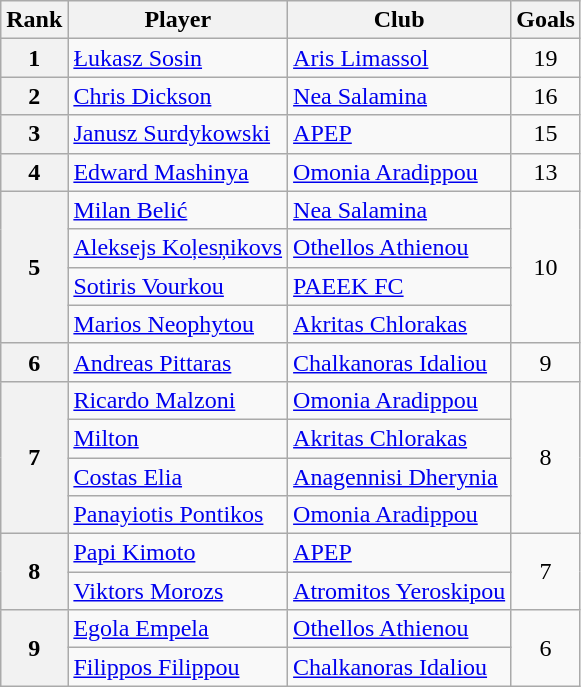<table class="wikitable" style="text-align:center">
<tr>
<th>Rank</th>
<th>Player</th>
<th>Club</th>
<th>Goals</th>
</tr>
<tr>
<th rowspan=1>1</th>
<td align="left"> <a href='#'>Łukasz Sosin</a></td>
<td align="left"><a href='#'>Aris Limassol</a></td>
<td>19</td>
</tr>
<tr>
<th rowspan=1>2</th>
<td align="left"> <a href='#'>Chris Dickson</a></td>
<td align="left"><a href='#'>Nea Salamina</a></td>
<td>16</td>
</tr>
<tr>
<th rowspan=1>3</th>
<td align="left"> <a href='#'>Janusz Surdykowski</a></td>
<td align="left"><a href='#'>APEP</a></td>
<td>15</td>
</tr>
<tr>
<th rowspan=1>4</th>
<td align="left"> <a href='#'>Edward Mashinya</a></td>
<td align="left"><a href='#'>Omonia Aradippou</a></td>
<td>13</td>
</tr>
<tr>
<th rowspan=4>5</th>
<td align="left"> <a href='#'>Milan Belić</a></td>
<td align="left"><a href='#'>Nea Salamina</a></td>
<td rowspan=4>10</td>
</tr>
<tr>
<td align="left"> <a href='#'>Aleksejs Koļesņikovs</a></td>
<td align="left"><a href='#'>Othellos Athienou</a></td>
</tr>
<tr>
<td align="left"> <a href='#'>Sotiris Vourkou</a></td>
<td align="left"><a href='#'>PAEEK FC</a></td>
</tr>
<tr>
<td align="left"> <a href='#'>Marios Neophytou</a></td>
<td align="left"><a href='#'>Akritas Chlorakas</a></td>
</tr>
<tr>
<th rowspan=1>6</th>
<td align="left"> <a href='#'>Andreas Pittaras</a></td>
<td align="left"><a href='#'>Chalkanoras Idaliou</a></td>
<td>9</td>
</tr>
<tr>
<th rowspan=4>7</th>
<td align="left"> <a href='#'>Ricardo Malzoni</a></td>
<td align="left"><a href='#'>Omonia Aradippou</a></td>
<td rowspan=4>8</td>
</tr>
<tr>
<td align="left"> <a href='#'>Milton</a></td>
<td align="left"><a href='#'>Akritas Chlorakas</a></td>
</tr>
<tr>
<td align="left"> <a href='#'>Costas Elia</a></td>
<td align="left"><a href='#'>Anagennisi Dherynia</a></td>
</tr>
<tr>
<td align="left"> <a href='#'>Panayiotis Pontikos</a></td>
<td align="left"><a href='#'>Omonia Aradippou</a></td>
</tr>
<tr>
<th rowspan=2>8</th>
<td align="left"> <a href='#'>Papi Kimoto</a></td>
<td align="left"><a href='#'>APEP</a></td>
<td rowspan=2>7</td>
</tr>
<tr>
<td align="left"> <a href='#'>Viktors Morozs</a></td>
<td align="left"><a href='#'>Atromitos Yeroskipou</a></td>
</tr>
<tr>
<th rowspan=2>9</th>
<td align="left"> <a href='#'>Egola Empela</a></td>
<td align="left"><a href='#'>Othellos Athienou</a></td>
<td rowspan=2>6</td>
</tr>
<tr>
<td align="left"> <a href='#'>Filippos Filippou</a></td>
<td align="left"><a href='#'>Chalkanoras Idaliou</a></td>
</tr>
</table>
